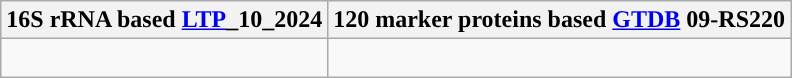<table class="wikitable">
<tr>
<th colspan=1>16S rRNA based <a href='#'>LTP</a>_10_2024</th>
<th colspan=1>120 marker proteins based <a href='#'>GTDB</a> 09-RS220</th>
</tr>
<tr>
<td style="vertical-align:top"><br></td>
<td><br></td>
</tr>
</table>
